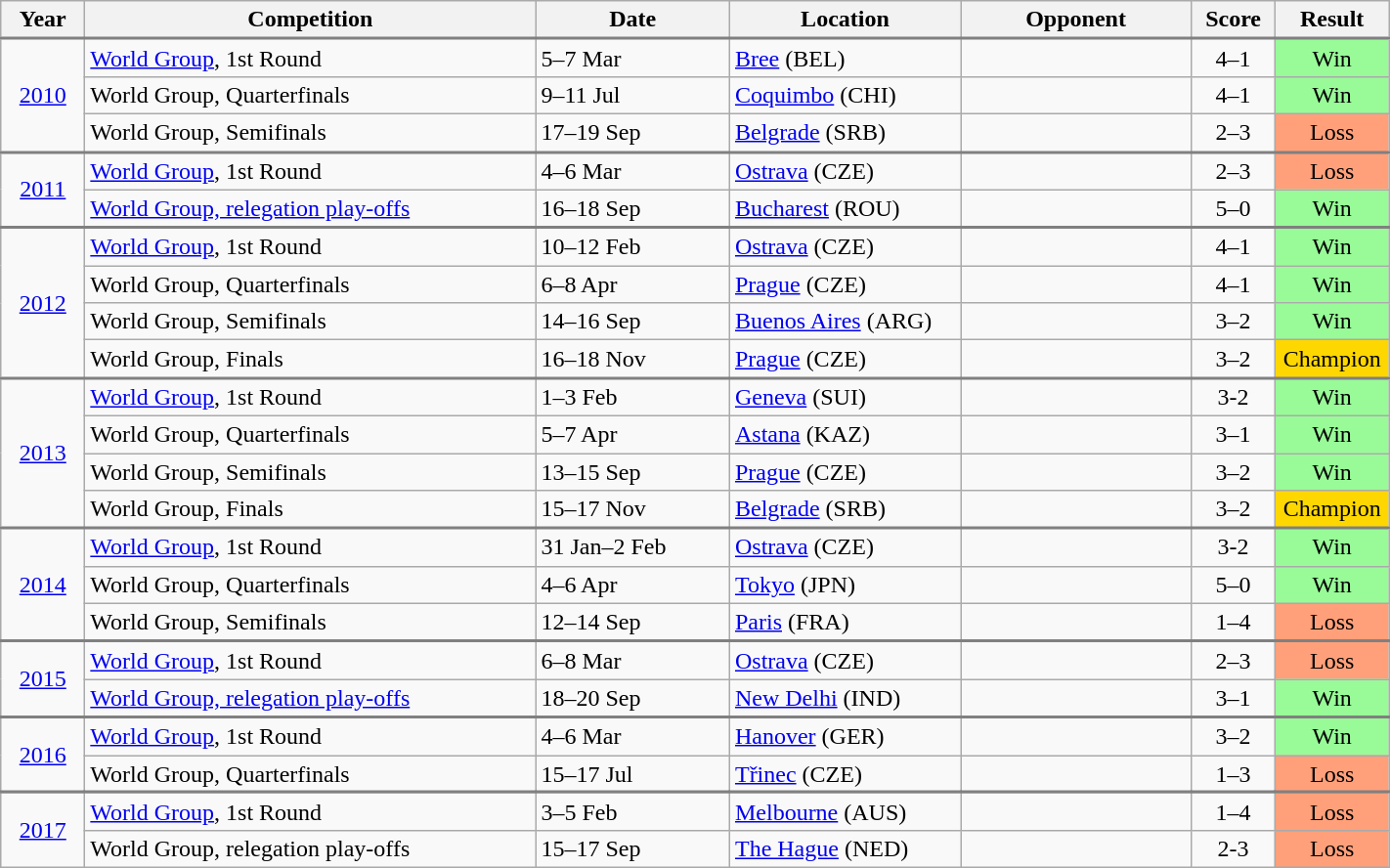<table class="wikitable collapsible">
<tr>
<th width="50">Year</th>
<th width="300">Competition</th>
<th width="125">Date</th>
<th width="150">Location</th>
<th width="150">Opponent</th>
<th width="50">Score</th>
<th width="70">Result</th>
</tr>
<tr style="border-top:2px solid gray;">
<td align="center" rowspan="3"><a href='#'>2010</a></td>
<td><a href='#'>World Group</a>, 1st Round</td>
<td>5–7 Mar</td>
<td><a href='#'>Bree</a> (BEL)</td>
<td></td>
<td align="center">4–1</td>
<td align="center" bgcolor="#98FB98">Win</td>
</tr>
<tr>
<td>World Group, Quarterfinals</td>
<td>9–11 Jul</td>
<td><a href='#'>Coquimbo</a> (CHI)</td>
<td></td>
<td align="center">4–1</td>
<td align="center" bgcolor="#98FB98">Win</td>
</tr>
<tr>
<td>World Group, Semifinals</td>
<td>17–19 Sep</td>
<td><a href='#'>Belgrade</a> (SRB)</td>
<td></td>
<td align="center">2–3</td>
<td align="center" bgcolor="#FFA07A">Loss</td>
</tr>
<tr style="border-top:2px solid gray;">
<td align="center" rowspan="2"><a href='#'>2011</a></td>
<td><a href='#'>World Group</a>, 1st Round</td>
<td>4–6 Mar</td>
<td><a href='#'>Ostrava</a> (CZE)</td>
<td></td>
<td align="center">2–3</td>
<td align="center" bgcolor="#FFA07A">Loss</td>
</tr>
<tr>
<td><a href='#'>World Group, relegation play-offs</a></td>
<td>16–18 Sep</td>
<td><a href='#'>Bucharest</a> (ROU)</td>
<td></td>
<td align="center">5–0</td>
<td align="center" bgcolor="#98FB98">Win</td>
</tr>
<tr style="border-top:2px solid gray;">
<td align="center" rowspan="4"><a href='#'>2012</a></td>
<td><a href='#'>World Group</a>, 1st Round</td>
<td>10–12 Feb</td>
<td><a href='#'>Ostrava</a> (CZE)</td>
<td></td>
<td align="center">4–1</td>
<td align="center" bgcolor="#98FB98">Win</td>
</tr>
<tr>
<td>World Group, Quarterfinals</td>
<td>6–8 Apr</td>
<td><a href='#'>Prague</a> (CZE)</td>
<td></td>
<td align="center">4–1</td>
<td align="center" bgcolor="#98FB98">Win</td>
</tr>
<tr>
<td>World Group, Semifinals</td>
<td>14–16 Sep</td>
<td><a href='#'>Buenos Aires</a> (ARG)</td>
<td></td>
<td align="center">3–2</td>
<td align="center" bgcolor="#98FB98">Win</td>
</tr>
<tr>
<td>World Group, Finals</td>
<td>16–18 Nov</td>
<td><a href='#'>Prague</a> (CZE)</td>
<td></td>
<td align="center">3–2</td>
<td align="center" bgcolor=gold>Champion</td>
</tr>
<tr style="border-top:2px solid gray;">
<td align="center" rowspan="4"><a href='#'>2013</a></td>
<td><a href='#'>World Group</a>, 1st Round</td>
<td>1–3 Feb</td>
<td><a href='#'>Geneva</a> (SUI)</td>
<td></td>
<td align="center">3-2</td>
<td align="center" bgcolor="#98FB98">Win</td>
</tr>
<tr>
<td>World Group, Quarterfinals</td>
<td>5–7 Apr</td>
<td><a href='#'>Astana</a> (KAZ)</td>
<td></td>
<td align="center">3–1</td>
<td align="center" bgcolor="#98FB98">Win</td>
</tr>
<tr>
<td>World Group, Semifinals</td>
<td>13–15 Sep</td>
<td><a href='#'>Prague</a> (CZE)</td>
<td></td>
<td align="center">3–2</td>
<td align="center" bgcolor="#98FB98">Win</td>
</tr>
<tr>
<td>World Group, Finals</td>
<td>15–17 Nov</td>
<td><a href='#'>Belgrade</a> (SRB)</td>
<td></td>
<td align="center">3–2</td>
<td align="center" bgcolor=gold>Champion</td>
</tr>
<tr style="border-top:2px solid gray;">
<td align="center" rowspan="3"><a href='#'>2014</a></td>
<td><a href='#'>World Group</a>, 1st Round</td>
<td>31 Jan–2 Feb</td>
<td><a href='#'>Ostrava</a> (CZE)</td>
<td></td>
<td align="center">3-2</td>
<td align="center" bgcolor="#98FB98">Win</td>
</tr>
<tr>
<td>World Group, Quarterfinals</td>
<td>4–6 Apr</td>
<td><a href='#'>Tokyo</a> (JPN)</td>
<td></td>
<td align="center">5–0</td>
<td align="center" bgcolor="#98FB98">Win</td>
</tr>
<tr>
<td>World Group, Semifinals</td>
<td>12–14 Sep</td>
<td><a href='#'>Paris</a> (FRA)</td>
<td></td>
<td align="center">1–4</td>
<td align="center" bgcolor="#FFA07A">Loss</td>
</tr>
<tr style="border-top:2px solid gray;">
<td align="center" rowspan="2"><a href='#'>2015</a></td>
<td><a href='#'>World Group</a>, 1st Round</td>
<td>6–8 Mar</td>
<td><a href='#'>Ostrava</a> (CZE)</td>
<td></td>
<td align="center">2–3</td>
<td align="center" bgcolor="#FFA07A">Loss</td>
</tr>
<tr>
<td><a href='#'>World Group, relegation play-offs</a></td>
<td>18–20 Sep</td>
<td><a href='#'>New Delhi</a> (IND)</td>
<td></td>
<td align="center">3–1</td>
<td align="center" bgcolor="#98FB98">Win</td>
</tr>
<tr style="border-top:2px solid gray;">
<td align="center" rowspan="2"><a href='#'>2016</a></td>
<td><a href='#'>World Group</a>, 1st Round</td>
<td>4–6 Mar</td>
<td><a href='#'>Hanover</a> (GER)</td>
<td></td>
<td align="center">3–2</td>
<td align="center" bgcolor="#98FB98">Win</td>
</tr>
<tr>
<td>World Group, Quarterfinals</td>
<td>15–17 Jul</td>
<td><a href='#'>Třinec</a> (CZE)</td>
<td></td>
<td align="center">1–3</td>
<td align="center" bgcolor="#FFA07A">Loss</td>
</tr>
<tr>
</tr>
<tr style="border-top:2px solid gray;">
<td align="center" rowspan=4><a href='#'>2017</a></td>
<td><a href='#'>World Group</a>, 1st Round</td>
<td>3–5 Feb</td>
<td><a href='#'>Melbourne</a> (AUS)</td>
<td></td>
<td align="center">1–4</td>
<td align="center" bgcolor="#FFA07A">Loss</td>
</tr>
<tr>
<td>World Group, relegation play-offs</td>
<td>15–17 Sep</td>
<td><a href='#'>The Hague</a> (NED)</td>
<td></td>
<td align="center">2-3</td>
<td align="center" bgcolor="#FFA07A">Loss</td>
</tr>
</table>
